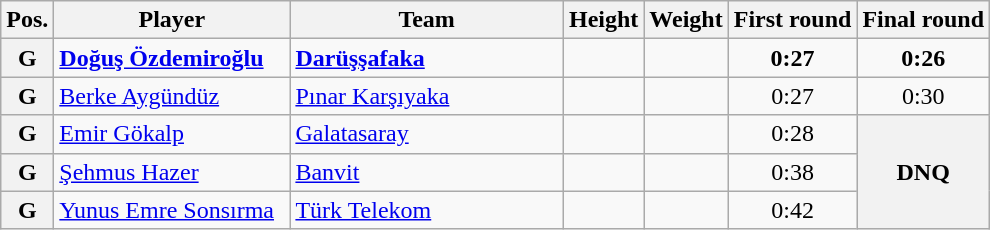<table class="wikitable">
<tr>
<th>Pos.</th>
<th style="width:150px;">Player</th>
<th width=175>Team</th>
<th>Height</th>
<th>Weight</th>
<th>First round</th>
<th>Final round</th>
</tr>
<tr>
<th>G</th>
<td><strong><a href='#'>Doğuş Özdemiroğlu</a></strong></td>
<td><strong><a href='#'>Darüşşafaka</a></strong></td>
<td align=center><strong></strong></td>
<td align=center><strong></strong></td>
<td align=center><strong>0:27</strong></td>
<td align=center><strong>0:26</strong></td>
</tr>
<tr>
<th>G</th>
<td><a href='#'>Berke Aygündüz</a></td>
<td><a href='#'>Pınar Karşıyaka</a></td>
<td align=center></td>
<td align=center></td>
<td align=center>0:27</td>
<td align=center>0:30</td>
</tr>
<tr>
<th>G</th>
<td><a href='#'>Emir Gökalp</a></td>
<td><a href='#'>Galatasaray</a></td>
<td align=center></td>
<td align=center></td>
<td align=center>0:28</td>
<th rowspan="3" align="center">DNQ</th>
</tr>
<tr>
<th>G</th>
<td><a href='#'>Şehmus Hazer</a></td>
<td><a href='#'>Banvit</a></td>
<td align=center></td>
<td align=center></td>
<td align=center>0:38</td>
</tr>
<tr>
<th>G</th>
<td><a href='#'>Yunus Emre Sonsırma</a></td>
<td><a href='#'>Türk Telekom</a></td>
<td align=center></td>
<td align=center></td>
<td align=center>0:42</td>
</tr>
</table>
